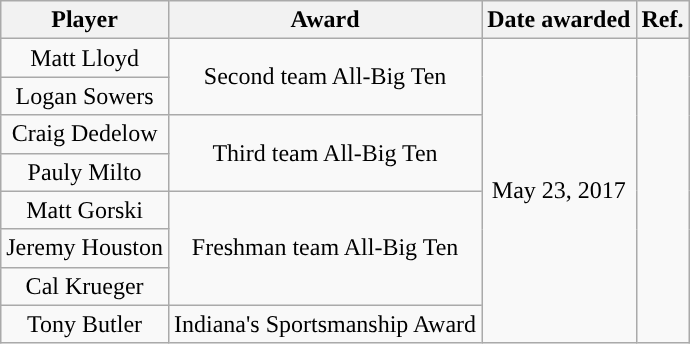<table class="wikitable sortable sortable" style="text-align: center">
<tr align=center>
<th>Player</th>
<th>Award</th>
<th>Date awarded</th>
<th>Ref.</th>
</tr>
<tr>
<td>Matt Lloyd</td>
<td rowspan="2">Second team All-Big Ten</td>
<td rowspan="8">May 23, 2017</td>
<td rowspan="8"></td>
</tr>
<tr>
<td>Logan Sowers</td>
</tr>
<tr>
<td>Craig Dedelow</td>
<td rowspan="2">Third team All-Big Ten</td>
</tr>
<tr>
<td>Pauly Milto</td>
</tr>
<tr>
<td>Matt Gorski</td>
<td rowspan="3">Freshman team All-Big Ten</td>
</tr>
<tr>
<td>Jeremy Houston</td>
</tr>
<tr>
<td>Cal Krueger</td>
</tr>
<tr>
<td>Tony Butler</td>
<td rowspan="1">Indiana's Sportsmanship Award</td>
</tr>
</table>
